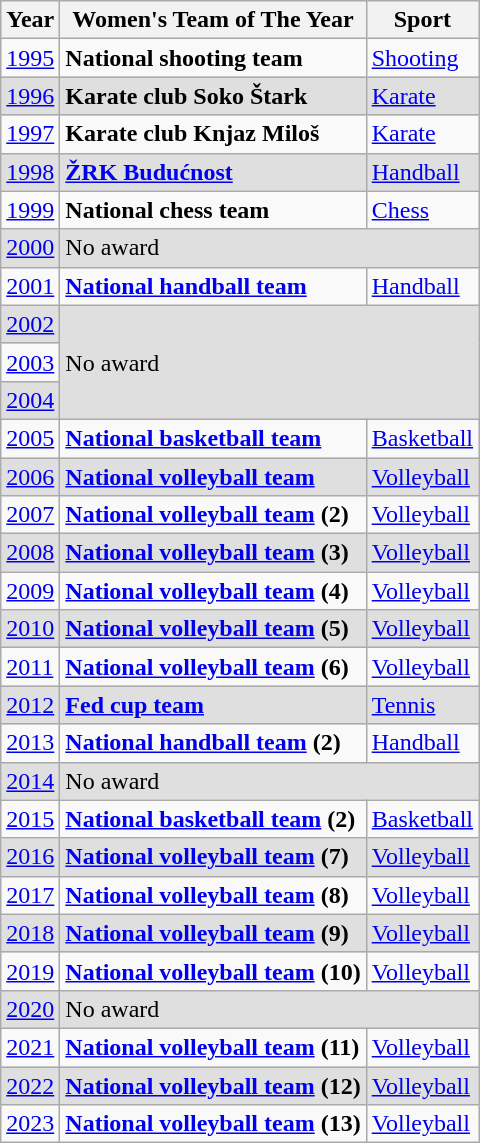<table class="wikitable">
<tr>
<th><strong>Year</strong></th>
<th><strong>Women's Team of The Year</strong></th>
<th><strong>Sport</strong></th>
</tr>
<tr>
<td><a href='#'>1995</a></td>
<td><strong>National shooting team</strong></td>
<td> <a href='#'>Shooting</a></td>
</tr>
<tr bgcolor=#DFDFDF>
<td><a href='#'>1996</a></td>
<td><strong>Karate club Soko Štark</strong></td>
<td> <a href='#'>Karate</a></td>
</tr>
<tr>
<td><a href='#'>1997</a></td>
<td><strong>Karate club Knjaz Miloš</strong></td>
<td> <a href='#'>Karate</a></td>
</tr>
<tr bgcolor=#DFDFDF>
<td><a href='#'>1998</a></td>
<td><strong><a href='#'>ŽRK Budućnost</a></strong></td>
<td> <a href='#'>Handball</a></td>
</tr>
<tr>
<td><a href='#'>1999</a></td>
<td><strong>National chess team</strong></td>
<td> <a href='#'>Chess</a></td>
</tr>
<tr bgcolor=#DFDFDF>
<td><a href='#'>2000</a></td>
<td colspan=2>No award</td>
</tr>
<tr>
<td><a href='#'>2001</a></td>
<td><strong><a href='#'>National handball team</a></strong></td>
<td> <a href='#'>Handball</a></td>
</tr>
<tr bgcolor=#DFDFDF>
<td><a href='#'>2002</a></td>
<td colspan=2 rowspan=3>No award</td>
</tr>
<tr>
<td><a href='#'>2003</a></td>
</tr>
<tr bgcolor=#DFDFDF>
<td><a href='#'>2004</a></td>
</tr>
<tr>
<td><a href='#'>2005</a></td>
<td><strong><a href='#'>National basketball team</a></strong></td>
<td> <a href='#'>Basketball</a></td>
</tr>
<tr bgcolor=#DFDFDF>
<td><a href='#'>2006</a></td>
<td><strong><a href='#'>National volleyball team</a></strong></td>
<td> <a href='#'>Volleyball</a></td>
</tr>
<tr>
<td><a href='#'>2007</a></td>
<td><strong><a href='#'>National volleyball team</a> (2)</strong></td>
<td> <a href='#'>Volleyball</a></td>
</tr>
<tr bgcolor=#DFDFDF>
<td><a href='#'>2008</a></td>
<td><strong><a href='#'>National volleyball team</a> (3)</strong></td>
<td> <a href='#'>Volleyball</a></td>
</tr>
<tr>
<td><a href='#'>2009</a></td>
<td><strong><a href='#'>National volleyball team</a> (4)</strong></td>
<td> <a href='#'>Volleyball</a></td>
</tr>
<tr bgcolor=#DFDFDF>
<td><a href='#'>2010</a></td>
<td><strong><a href='#'>National volleyball team</a> (5)</strong></td>
<td> <a href='#'>Volleyball</a></td>
</tr>
<tr>
<td><a href='#'>2011</a></td>
<td><strong><a href='#'>National volleyball team</a> (6)</strong></td>
<td> <a href='#'>Volleyball</a></td>
</tr>
<tr bgcolor=#DFDFDF>
<td><a href='#'>2012</a></td>
<td><strong><a href='#'>Fed cup team</a> </strong></td>
<td> <a href='#'>Tennis</a></td>
</tr>
<tr>
<td><a href='#'>2013</a></td>
<td><strong><a href='#'>National handball team</a> (2)</strong></td>
<td> <a href='#'>Handball</a></td>
</tr>
<tr bgcolor=#DFDFDF>
<td><a href='#'>2014</a></td>
<td colspan=2>No award</td>
</tr>
<tr>
<td><a href='#'>2015</a></td>
<td><strong><a href='#'>National basketball team</a> (2)</strong></td>
<td> <a href='#'>Basketball</a></td>
</tr>
<tr bgcolor=#DFDFDF>
<td><a href='#'>2016</a></td>
<td><strong><a href='#'>National volleyball team</a> (7)</strong></td>
<td> <a href='#'>Volleyball</a></td>
</tr>
<tr>
<td><a href='#'>2017</a></td>
<td><strong><a href='#'>National volleyball team</a> (8)</strong></td>
<td> <a href='#'>Volleyball</a></td>
</tr>
<tr bgcolor=#DFDFDF>
<td><a href='#'>2018</a></td>
<td><strong><a href='#'>National volleyball team</a> (9)</strong></td>
<td> <a href='#'>Volleyball</a></td>
</tr>
<tr>
<td><a href='#'>2019</a></td>
<td><strong><a href='#'>National volleyball team</a> (10)</strong></td>
<td> <a href='#'>Volleyball</a></td>
</tr>
<tr bgcolor=#DFDFDF>
<td><a href='#'>2020</a></td>
<td colspan=2>No award</td>
</tr>
<tr>
<td><a href='#'>2021</a></td>
<td><strong><a href='#'>National volleyball team</a> (11)</strong></td>
<td> <a href='#'>Volleyball</a></td>
</tr>
<tr bgcolor=#DFDFDF>
<td><a href='#'>2022</a></td>
<td><strong><a href='#'>National volleyball team</a> (12)</strong></td>
<td> <a href='#'>Volleyball</a></td>
</tr>
<tr>
<td><a href='#'>2023</a></td>
<td><strong><a href='#'>National volleyball team</a> (13)</strong></td>
<td> <a href='#'>Volleyball</a></td>
</tr>
</table>
